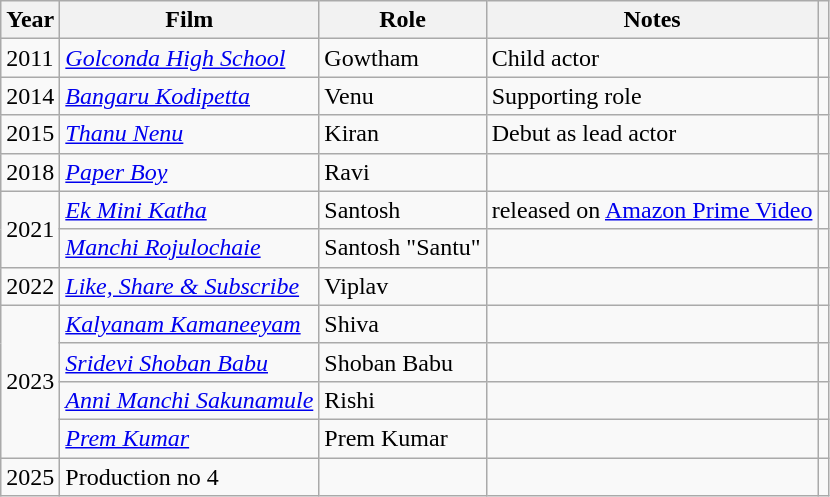<table class="wikitable">
<tr>
<th>Year</th>
<th>Film</th>
<th>Role</th>
<th>Notes</th>
<th></th>
</tr>
<tr>
<td>2011</td>
<td><em><a href='#'>Golconda High School</a></em></td>
<td>Gowtham</td>
<td>Child actor</td>
<td></td>
</tr>
<tr>
<td>2014</td>
<td><em><a href='#'>Bangaru Kodipetta</a></em></td>
<td>Venu</td>
<td>Supporting role</td>
<td></td>
</tr>
<tr>
<td>2015</td>
<td><em><a href='#'>Thanu Nenu</a></em></td>
<td>Kiran</td>
<td>Debut as lead actor</td>
<td></td>
</tr>
<tr>
<td>2018</td>
<td><em><a href='#'>Paper Boy</a></em></td>
<td>Ravi</td>
<td></td>
<td></td>
</tr>
<tr>
<td rowspan="2">2021</td>
<td><em><a href='#'>Ek Mini Katha</a></em></td>
<td>Santosh</td>
<td>released on <a href='#'>Amazon Prime Video</a></td>
<td></td>
</tr>
<tr>
<td><em><a href='#'>Manchi Rojulochaie</a></em></td>
<td>Santosh "Santu"</td>
<td></td>
<td></td>
</tr>
<tr>
<td>2022</td>
<td><em><a href='#'>Like, Share & Subscribe</a></em></td>
<td>Viplav</td>
<td></td>
<td></td>
</tr>
<tr>
<td rowspan="4">2023</td>
<td><em><a href='#'>Kalyanam Kamaneeyam</a></em></td>
<td>Shiva</td>
<td></td>
<td></td>
</tr>
<tr>
<td><em><a href='#'>Sridevi Shoban Babu</a></em></td>
<td>Shoban Babu</td>
<td></td>
<td></td>
</tr>
<tr>
<td><em><a href='#'>Anni Manchi Sakunamule</a></em></td>
<td>Rishi</td>
<td></td>
<td></td>
</tr>
<tr>
<td><em><a href='#'>Prem Kumar</a></em></td>
<td>Prem Kumar</td>
<td></td>
<td></td>
</tr>
<tr>
<td>2025</td>
<td>Production no 4</td>
<td></td>
<td></td>
<td></td>
</tr>
</table>
